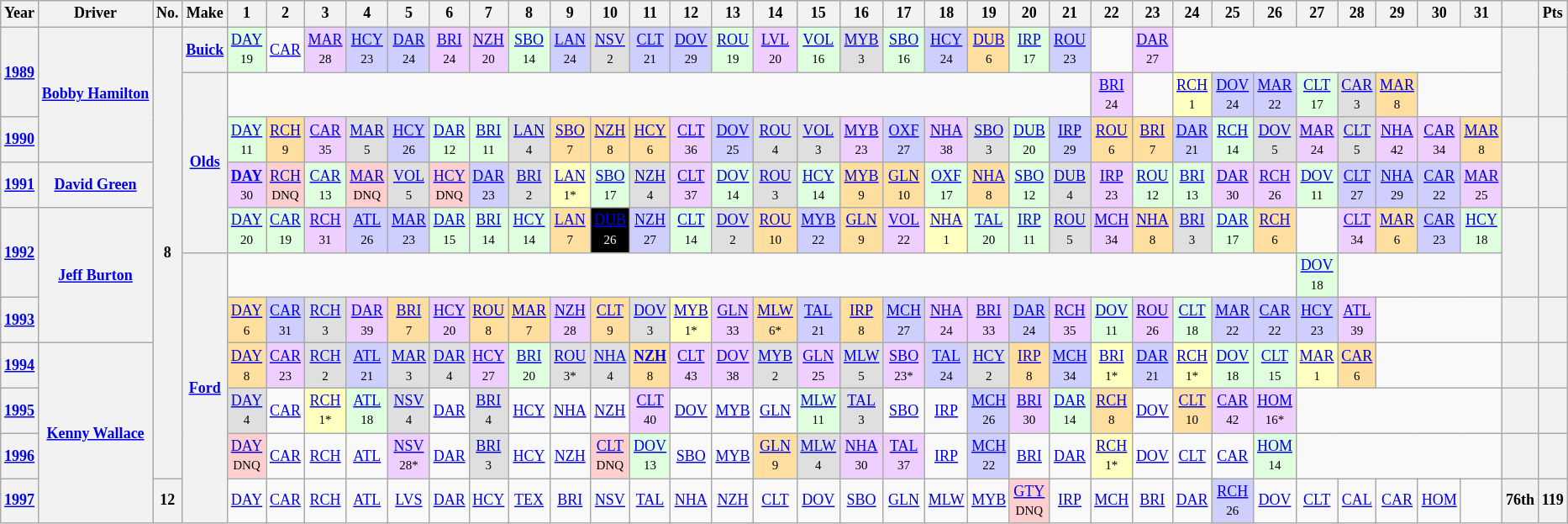<table class="wikitable" style="text-align:center; font-size:75%">
<tr>
<th>Year</th>
<th>Driver</th>
<th>No.</th>
<th>Make</th>
<th>1</th>
<th>2</th>
<th>3</th>
<th>4</th>
<th>5</th>
<th>6</th>
<th>7</th>
<th>8</th>
<th>9</th>
<th>10</th>
<th>11</th>
<th>12</th>
<th>13</th>
<th>14</th>
<th>15</th>
<th>16</th>
<th>17</th>
<th>18</th>
<th>19</th>
<th>20</th>
<th>21</th>
<th>22</th>
<th>23</th>
<th>24</th>
<th>25</th>
<th>26</th>
<th>27</th>
<th>28</th>
<th>29</th>
<th>30</th>
<th>31</th>
<th></th>
<th>Pts</th>
</tr>
<tr>
<th rowspan=2><a href='#'>1989</a></th>
<th rowspan=3><a href='#'>Bobby Hamilton</a></th>
<th rowspan=10>8</th>
<th><a href='#'>Buick</a></th>
<td style="background:#DFFFDF;"><a href='#'>DAY</a><br><small>19</small></td>
<td><a href='#'>CAR</a></td>
<td style="background:#EDCFFF;"><a href='#'>MAR</a><br><small>28</small></td>
<td style="background:#CFCFFF;"><a href='#'>HCY</a><br><small>23</small></td>
<td style="background:#CFCFFF;"><a href='#'>DAR</a><br><small>24</small></td>
<td style="background:#EFCFFF;"><a href='#'>BRI</a><br><small>24</small></td>
<td style="background:#EFCFFF;"><a href='#'>NZH</a><br><small>20</small></td>
<td style="background:#DFFFDF;"><a href='#'>SBO</a><br><small>14</small></td>
<td style="background:#CFCFFF;"><a href='#'>LAN</a><br><small>24</small></td>
<td style="background:#DFDFDF;"><a href='#'>NSV</a><br><small>2</small></td>
<td style="background:#CFCFFF;"><a href='#'>CLT</a><br><small>21</small></td>
<td style="background:#CFCFFF;"><a href='#'>DOV</a><br><small>29</small></td>
<td style="background:#DFFFDF;"><a href='#'>ROU</a><br><small>19</small></td>
<td style="background:#EFCFFF;"><a href='#'>LVL</a><br><small>20</small></td>
<td style="background:#DFFFDF;"><a href='#'>VOL</a><br><small>16</small></td>
<td style="background:#DFDFDF;"><a href='#'>MYB</a><br><small>3</small></td>
<td style="background:#DFFFDF;"><a href='#'>SBO</a><br><small>16</small></td>
<td style="background:#CFCFFF;"><a href='#'>HCY</a><br><small>24</small></td>
<td style="background:#FFDF9F;"><a href='#'>DUB</a><br><small>6</small></td>
<td style="background:#DFFFDF;"><a href='#'>IRP</a><br><small>17</small></td>
<td style="background:#CFCFFF;"><a href='#'>ROU</a><br><small>23</small></td>
<td></td>
<td style="background:#EFCFFF;"><a href='#'>DAR</a><br><small>27</small></td>
<td colspan=8></td>
<th rowspan=2></th>
<th rowspan=2></th>
</tr>
<tr>
<th rowspan=4><a href='#'>Olds</a></th>
<td colspan=21></td>
<td style="background:#EFCFFF;"><a href='#'>BRI</a><br><small>24</small></td>
<td></td>
<td style="background:#FFFFBF;"><a href='#'>RCH</a><br><small>1</small></td>
<td style="background:#CFCFFF;"><a href='#'>DOV</a><br><small>24</small></td>
<td style="background:#CFCFFF;"><a href='#'>MAR</a><br><small>22</small></td>
<td style="background:#DFFFDF;"><a href='#'>CLT</a><br><small>17</small></td>
<td style="background:#DFDFDF;"><a href='#'>CAR</a><br><small>3</small></td>
<td style="background:#FFDF9F;"><a href='#'>MAR</a><br><small>8</small></td>
<td colspan=2></td>
</tr>
<tr>
<th><a href='#'>1990</a></th>
<td style="background:#DFFFDF;"><a href='#'>DAY</a><br><small>11</small></td>
<td style="background:#FFDF9F;"><a href='#'>RCH</a><br><small>9</small></td>
<td style="background:#EFCFFF;"><a href='#'>CAR</a><br><small>35</small></td>
<td style="background:#DFDFDF;"><a href='#'>MAR</a><br><small>5</small></td>
<td style="background:#CFCFFF;"><a href='#'>HCY</a><br><small>26</small></td>
<td style="background:#DFFFDF;"><a href='#'>DAR</a><br><small>12</small></td>
<td style="background:#DFFFDF;"><a href='#'>BRI</a><br><small>11</small></td>
<td style="background:#DFDFDF;"><a href='#'>LAN</a><br><small>4</small></td>
<td style="background:#FFDF9F;"><a href='#'>SBO</a><br><small>7</small></td>
<td style="background:#FFDF9F;"><a href='#'>NZH</a><br><small>8</small></td>
<td style="background:#FFDF9F;"><a href='#'>HCY</a><br><small>6</small></td>
<td style="background:#EFCFFF;"><a href='#'>CLT</a><br><small>36</small></td>
<td style="background:#CFCFFF;"><a href='#'>DOV</a><br><small>25</small></td>
<td style="background:#DFDFDF;"><a href='#'>ROU</a><br><small>4</small></td>
<td style="background:#DFDFDF;"><a href='#'>VOL</a><br><small>3</small></td>
<td style="background:#EFCFFF;"><a href='#'>MYB</a><br><small>23</small></td>
<td style="background:#CFCFFF;"><a href='#'>OXF</a><br><small>27</small></td>
<td style="background:#EFCFFF;"><a href='#'>NHA</a><br><small>38</small></td>
<td style="background:#DFDFDF;"><a href='#'>SBO</a><br><small>3</small></td>
<td style="background:#DFFFDF;"><a href='#'>DUB</a><br><small>20</small></td>
<td style="background:#CFCFFF;"><a href='#'>IRP</a><br><small>29</small></td>
<td style="background:#FFDF9F;"><a href='#'>ROU</a><br><small>6</small></td>
<td style="background:#FFDF9F;"><a href='#'>BRI</a><br><small>7</small></td>
<td style="background:#CFCFFF;"><a href='#'>DAR</a><br><small>21</small></td>
<td style="background:#DFFFDF;"><a href='#'>RCH</a><br><small>14</small></td>
<td style="background:#DFDFDF;"><a href='#'>DOV</a><br><small>5</small></td>
<td style="background:#EFCFFF;"><a href='#'>MAR</a><br><small>24</small></td>
<td style="background:#DFDFDF;"><a href='#'>CLT</a><br><small>5</small></td>
<td style="background:#EFCFFF;"><a href='#'>NHA</a><br><small>42</small></td>
<td style="background:#EFCFFF;"><a href='#'>CAR</a><br><small>34</small></td>
<td style="background:#FFDF9F;"><a href='#'>MAR</a><br><small>8</small></td>
<th></th>
<th></th>
</tr>
<tr>
<th><a href='#'>1991</a></th>
<th><a href='#'>David Green</a></th>
<td style="background:#EFCFFF;"><strong><a href='#'>DAY</a></strong><br><small>30</small></td>
<td style="background:#FFCFCF;"><a href='#'>RCH</a><br><small>DNQ</small></td>
<td style="background:#DFFFDF;"><a href='#'>CAR</a><br><small>13</small></td>
<td style="background:#FFCFCF;"><a href='#'>MAR</a><br><small>DNQ</small></td>
<td style="background:#DFDFDF;"><a href='#'>VOL</a><br><small>5</small></td>
<td style="background:#FFCFCF;"><a href='#'>HCY</a><br><small>DNQ</small></td>
<td style="background:#CFCFFF;"><a href='#'>DAR</a><br><small>23</small></td>
<td style="background:#DFDFDF;"><a href='#'>BRI</a><br><small>2</small></td>
<td style="background:#FFFFBF;"><a href='#'>LAN</a><br><small>1*</small></td>
<td style="background:#DFFFDF;"><a href='#'>SBO</a><br><small>17</small></td>
<td style="background:#DFDFDF;"><a href='#'>NZH</a><br><small>4</small></td>
<td style="background:#EFCFFF;"><a href='#'>CLT</a><br><small>37</small></td>
<td style="background:#DFFFDF;"><a href='#'>DOV</a><br><small>14</small></td>
<td style="background:#DFDFDF;"><a href='#'>ROU</a><br><small>3</small></td>
<td style="background:#DFFFDF;"><a href='#'>HCY</a><br><small>14</small></td>
<td style="background:#FFDF9F;"><a href='#'>MYB</a><br><small>9</small></td>
<td style="background:#FFDF9F;"><a href='#'>GLN</a><br><small>10</small></td>
<td style="background:#DFFFDF;"><a href='#'>OXF</a><br><small>17</small></td>
<td style="background:#FFDF9F;"><a href='#'>NHA</a><br><small>8</small></td>
<td style="background:#DFFFDF;"><a href='#'>SBO</a><br><small>12</small></td>
<td style="background:#DFDFDF;"><a href='#'>DUB</a><br><small>4</small></td>
<td style="background:#EFCFFF;"><a href='#'>IRP</a><br><small>23</small></td>
<td style="background:#DFFFDF;"><a href='#'>ROU</a><br><small>12</small></td>
<td style="background:#DFFFDF;"><a href='#'>BRI</a><br><small>13</small></td>
<td style="background:#EFCFFF;"><a href='#'>DAR</a><br><small>30</small></td>
<td style="background:#EFCFFF;"><a href='#'>RCH</a><br><small>26</small></td>
<td style="background:#DFFFDF;"><a href='#'>DOV</a><br><small>11</small></td>
<td style="background:#CFCFFF;"><a href='#'>CLT</a><br><small>27</small></td>
<td style="background:#CFCFFF;"><a href='#'>NHA</a><br><small>29</small></td>
<td style="background:#CFCFFF;"><a href='#'>CAR</a><br><small>22</small></td>
<td style="background:#EFCFFF;"><a href='#'>MAR</a><br><small>25</small></td>
<th></th>
<th></th>
</tr>
<tr>
<th rowspan=2><a href='#'>1992</a></th>
<th rowspan=3><a href='#'>Jeff Burton</a></th>
<td style="background:#DFFFDF;"><a href='#'>DAY</a><br><small>20</small></td>
<td style="background:#DFFFDF;"><a href='#'>CAR</a><br><small>19</small></td>
<td style="background:#EFCFFF;"><a href='#'>RCH</a><br><small>31</small></td>
<td style="background:#CFCFFF;"><a href='#'>ATL</a><br><small>26</small></td>
<td style="background:#CFCFFF;"><a href='#'>MAR</a><br><small>23</small></td>
<td style="background:#DFFFDF;"><a href='#'>DAR</a><br><small>15</small></td>
<td style="background:#DFFFDF;"><a href='#'>BRI</a><br><small>14</small></td>
<td style="background:#DFFFDF;"><a href='#'>HCY</a><br><small>14</small></td>
<td style="background:#FFDF9F;"><a href='#'>LAN</a><br><small>7</small></td>
<td style="background:#000000; color:white"><a href='#'><span>DUB</span></a><br><small>26</small></td>
<td style="background:#CFCFFF;"><a href='#'>NZH</a><br><small>27</small></td>
<td style="background:#DFFFDF;"><a href='#'>CLT</a><br><small>14</small></td>
<td style="background:#DFDFDF;"><a href='#'>DOV</a><br><small>2</small></td>
<td style="background:#FFDF9F;"><a href='#'>ROU</a><br><small>10</small></td>
<td style="background:#CFCFFF;"><a href='#'>MYB</a><br><small>22</small></td>
<td style="background:#FFDF9F;"><a href='#'>GLN</a><br><small>9</small></td>
<td style="background:#EFCFFF;"><a href='#'>VOL</a><br><small>22</small></td>
<td style="background:#FFFFBF;"><a href='#'>NHA</a><br><small>1</small></td>
<td style="background:#DFFFDF;"><a href='#'>TAL</a><br><small>20</small></td>
<td style="background:#DFFFDF;"><a href='#'>IRP</a><br><small>11</small></td>
<td style="background:#DFDFDF;"><a href='#'>ROU</a><br><small>5</small></td>
<td style="background:#EFCFFF;"><a href='#'>MCH</a><br><small>34</small></td>
<td style="background:#FFDF9F;"><a href='#'>NHA</a><br><small>8</small></td>
<td style="background:#DFDFDF;"><a href='#'>BRI</a><br><small>3</small></td>
<td style="background:#DFFFDF;"><a href='#'>DAR</a><br><small>17</small></td>
<td style="background:#FFDF9F;"><a href='#'>RCH</a><br><small>6</small></td>
<td></td>
<td style="background:#EFCFFF;"><a href='#'>CLT</a><br><small>34</small></td>
<td style="background:#FFDF9F;"><a href='#'>MAR</a><br><small>6</small></td>
<td style="background:#CFCFFF;"><a href='#'>CAR</a><br><small>23</small></td>
<td style="background:#DFFFDF;"><a href='#'>HCY</a><br><small>18</small></td>
<th rowspan=2></th>
<th rowspan=2></th>
</tr>
<tr>
<th rowspan=6><a href='#'>Ford</a></th>
<td colspan=26></td>
<td style="background:#DFFFDF;"><a href='#'>DOV</a><br><small>18</small></td>
<td colspan=4></td>
</tr>
<tr>
<th><a href='#'>1993</a></th>
<td style="background:#FFDF9F;"><a href='#'>DAY</a><br><small>6</small></td>
<td style="background:#CFCFFF;"><a href='#'>CAR</a><br><small>31</small></td>
<td style="background:#DFDFDF;"><a href='#'>RCH</a><br><small>3</small></td>
<td style="background:#EFCFFF;"><a href='#'>DAR</a><br><small>39</small></td>
<td style="background:#FFDF9F;"><a href='#'>BRI</a><br><small>7</small></td>
<td style="background:#EFCFFF;"><a href='#'>HCY</a><br><small>20</small></td>
<td style="background:#FFDF9F;"><a href='#'>ROU</a><br><small>8</small></td>
<td style="background:#FFDF9F;"><a href='#'>MAR</a><br><small>7</small></td>
<td style="background:#EFCFFF;"><a href='#'>NZH</a><br><small>28</small></td>
<td style="background:#FFDF9F;"><a href='#'>CLT</a><br><small>9</small></td>
<td style="background:#DFDFDF;"><a href='#'>DOV</a><br><small>3</small></td>
<td style="background:#FFFFBF;"><a href='#'>MYB</a><br><small>1*</small></td>
<td style="background:#EFCFFF;"><a href='#'>GLN</a><br><small>33</small></td>
<td style="background:#FFDF9F;"><a href='#'>MLW</a><br><small>6*</small></td>
<td style="background:#CFCFFF;"><a href='#'>TAL</a><br><small>21</small></td>
<td style="background:#FFDF9F;"><a href='#'>IRP</a><br><small>8</small></td>
<td style="background:#CFCFFF;"><a href='#'>MCH</a><br><small>27</small></td>
<td style="background:#EFCFFF;"><a href='#'>NHA</a><br><small>24</small></td>
<td style="background:#EFCFFF;"><a href='#'>BRI</a><br><small>33</small></td>
<td style="background:#CFCFFF;"><a href='#'>DAR</a><br><small>24</small></td>
<td style="background:#EFCFFF;"><a href='#'>RCH</a><br><small>35</small></td>
<td style="background:#DFFFDF;"><a href='#'>DOV</a><br><small>11</small></td>
<td style="background:#EFCFFF;"><a href='#'>ROU</a><br><small>26</small></td>
<td style="background:#DFFFDF;"><a href='#'>CLT</a><br><small>18</small></td>
<td style="background:#CFCFFF;"><a href='#'>MAR</a><br><small>22</small></td>
<td style="background:#CFCFFF;"><a href='#'>CAR</a><br><small>22</small></td>
<td style="background:#CFCFFF;"><a href='#'>HCY</a><br><small>23</small></td>
<td style="background:#EFCFFF;"><a href='#'>ATL</a><br><small>39</small></td>
<td colspan=3></td>
<th></th>
<th></th>
</tr>
<tr>
<th><a href='#'>1994</a></th>
<th rowspan=4><a href='#'>Kenny Wallace</a></th>
<td style="background:#FFDF9F;"><a href='#'>DAY</a><br><small>8</small></td>
<td style="background:#EFCFFF;"><a href='#'>CAR</a><br><small>23</small></td>
<td style="background:#DFDFDF;"><a href='#'>RCH</a><br><small>2</small></td>
<td style="background:#CFCFFF;"><a href='#'>ATL</a><br><small>21</small></td>
<td style="background:#DFDFDF;"><a href='#'>MAR</a><br><small>3</small></td>
<td style="background:#DFDFDF;"><a href='#'>DAR</a><br><small>4</small></td>
<td style="background:#EFCFFF;"><a href='#'>HCY</a><br><small>27</small></td>
<td style="background:#DFFFDF;"><a href='#'>BRI</a><br><small>20</small></td>
<td style="background:#DFDFDF;"><a href='#'>ROU</a><br><small>3*</small></td>
<td style="background:#DFDFDF;"><a href='#'>NHA</a><br><small>4</small></td>
<td style="background:#FFDF9F;"><strong><a href='#'>NZH</a></strong><br><small>8</small></td>
<td style="background:#EFCFFF;"><a href='#'>CLT</a><br><small>43</small></td>
<td style="background:#EFCFFF;"><a href='#'>DOV</a><br><small>38</small></td>
<td style="background:#DFDFDF;"><a href='#'>MYB</a><br><small>2</small></td>
<td style="background:#EFCFFF;"><a href='#'>GLN</a><br><small>25</small></td>
<td style="background:#DFDFDF;"><a href='#'>MLW</a><br><small>5</small></td>
<td style="background:#EFCFFF;"><a href='#'>SBO</a><br><small>23*</small></td>
<td style="background:#CFCFFF;"><a href='#'>TAL</a><br><small>24</small></td>
<td style="background:#DFDFDF;"><a href='#'>HCY</a><br><small>2</small></td>
<td style="background:#FFDF9F;"><a href='#'>IRP</a><br><small>8</small></td>
<td style="background:#CFCFFF;"><a href='#'>MCH</a><br><small>34</small></td>
<td style="background:#FFFFBF;"><a href='#'>BRI</a><br><small>1*</small></td>
<td style="background:#CFCFFF;"><a href='#'>DAR</a><br><small>21</small></td>
<td style="background:#FFFFBF;"><a href='#'>RCH</a><br><small>1*</small></td>
<td style="background:#DFFFDF;"><a href='#'>DOV</a><br><small>18</small></td>
<td style="background:#DFFFDF;"><a href='#'>CLT</a><br><small>15</small></td>
<td style="background:#FFFFBF;"><a href='#'>MAR</a><br><small>1</small></td>
<td style="background:#FFDF9F;"><a href='#'>CAR</a><br><small>6</small></td>
<td colspan=3></td>
<th></th>
<th></th>
</tr>
<tr>
<th><a href='#'>1995</a></th>
<td style="background:#DFDFDF;"><a href='#'>DAY</a><br><small>4</small></td>
<td><a href='#'>CAR</a></td>
<td style="background:#FFFFBF;"><a href='#'>RCH</a><br><small>1*</small></td>
<td style="background:#DFFFDF;"><a href='#'>ATL</a><br><small>18</small></td>
<td style="background:#DFDFDF;"><a href='#'>NSV</a><br><small>4</small></td>
<td><a href='#'>DAR</a></td>
<td style="background:#DFDFDF;"><a href='#'>BRI</a><br><small>4</small></td>
<td><a href='#'>HCY</a></td>
<td><a href='#'>NHA</a></td>
<td><a href='#'>NZH</a></td>
<td style="background:#EFCFFF;"><a href='#'>CLT</a><br><small>40</small></td>
<td><a href='#'>DOV</a></td>
<td><a href='#'>MYB</a></td>
<td><a href='#'>GLN</a></td>
<td style="background:#DFFFDF;"><a href='#'>MLW</a><br><small>11</small></td>
<td style="background:#DFDFDF;"><a href='#'>TAL</a><br><small>3</small></td>
<td><a href='#'>SBO</a></td>
<td><a href='#'>IRP</a></td>
<td style="background:#CFCFFF;"><a href='#'>MCH</a><br><small>26</small></td>
<td style="background:#EFCFFF;"><a href='#'>BRI</a><br><small>30</small></td>
<td style="background:#DFFFDF;"><a href='#'>DAR</a><br><small>14</small></td>
<td style="background:#FFDF9F;"><a href='#'>RCH</a><br><small>8</small></td>
<td><a href='#'>DOV</a></td>
<td style="background:#FFDF9F;"><a href='#'>CLT</a><br><small>10</small></td>
<td style="background:#EFCFFF;"><a href='#'>CAR</a><br><small>42</small></td>
<td style="background:#EFCFFF;"><a href='#'>HOM</a><br><small>16*</small></td>
<td colspan=5></td>
<th></th>
<th></th>
</tr>
<tr>
<th><a href='#'>1996</a></th>
<td style="background:#FFCFCF;"><a href='#'>DAY</a><br><small>DNQ</small></td>
<td><a href='#'>CAR</a></td>
<td><a href='#'>RCH</a></td>
<td><a href='#'>ATL</a></td>
<td style="background:#EFCFFF;"><a href='#'>NSV</a><br><small>28*</small></td>
<td><a href='#'>DAR</a></td>
<td style="background:#DFDFDF;"><a href='#'>BRI</a><br><small>3</small></td>
<td><a href='#'>HCY</a></td>
<td><a href='#'>NZH</a></td>
<td style="background:#FFCFCF;"><a href='#'>CLT</a><br><small>DNQ</small></td>
<td style="background:#DFFFDF;"><a href='#'>DOV</a><br><small>13</small></td>
<td><a href='#'>SBO</a></td>
<td><a href='#'>MYB</a></td>
<td style="background:#FFDF9F;"><a href='#'>GLN</a><br><small>9</small></td>
<td style="background:#DFDFDF;"><a href='#'>MLW</a><br><small>4</small></td>
<td style="background:#EFCFFF;"><a href='#'>NHA</a><br><small>30</small></td>
<td style="background:#EFCFFF;"><a href='#'>TAL</a><br><small>37</small></td>
<td><a href='#'>IRP</a></td>
<td style="background:#CFCFFF;"><a href='#'>MCH</a><br><small>22</small></td>
<td><a href='#'>BRI</a></td>
<td><a href='#'>DAR</a></td>
<td style="background:#FFFFBF;"><a href='#'>RCH</a><br><small>1*</small></td>
<td><a href='#'>DOV</a></td>
<td><a href='#'>CLT</a></td>
<td><a href='#'>CAR</a></td>
<td style="background:#DFFFDF;"><a href='#'>HOM</a><br><small>14</small></td>
<td colspan=5></td>
<th></th>
<th></th>
</tr>
<tr>
<th><a href='#'>1997</a></th>
<th>12</th>
<td><a href='#'>DAY</a></td>
<td><a href='#'>CAR</a></td>
<td><a href='#'>RCH</a></td>
<td><a href='#'>ATL</a></td>
<td><a href='#'>LVS</a></td>
<td><a href='#'>DAR</a></td>
<td><a href='#'>HCY</a></td>
<td><a href='#'>TEX</a></td>
<td><a href='#'>BRI</a></td>
<td><a href='#'>NSV</a></td>
<td><a href='#'>TAL</a></td>
<td><a href='#'>NHA</a></td>
<td><a href='#'>NZH</a></td>
<td><a href='#'>CLT</a></td>
<td><a href='#'>DOV</a></td>
<td><a href='#'>SBO</a></td>
<td><a href='#'>GLN</a></td>
<td><a href='#'>MLW</a></td>
<td><a href='#'>MYB</a></td>
<td style="background:#FFCFCF;"><a href='#'>GTY</a><br><small>DNQ</small></td>
<td><a href='#'>IRP</a></td>
<td><a href='#'>MCH</a></td>
<td><a href='#'>BRI</a></td>
<td><a href='#'>DAR</a></td>
<td style="background:#CFCFFF;"><a href='#'>RCH</a><br><small>26</small></td>
<td><a href='#'>DOV</a></td>
<td><a href='#'>CLT</a></td>
<td><a href='#'>CAL</a></td>
<td><a href='#'>CAR</a></td>
<td><a href='#'>HOM</a></td>
<td></td>
<th>76th</th>
<th>119</th>
</tr>
</table>
